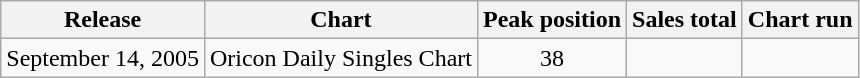<table class="wikitable">
<tr>
<th>Release</th>
<th>Chart</th>
<th>Peak position</th>
<th>Sales total</th>
<th>Chart run</th>
</tr>
<tr>
<td>September 14, 2005</td>
<td>Oricon Daily Singles Chart</td>
<td align="center">38</td>
<td></td>
<td></td>
</tr>
</table>
